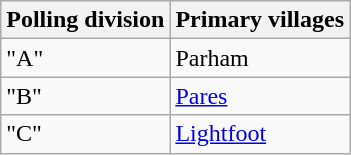<table class="wikitable">
<tr>
<th>Polling division</th>
<th>Primary villages</th>
</tr>
<tr>
<td>"A"</td>
<td>Parham</td>
</tr>
<tr>
<td>"B"</td>
<td><a href='#'>Pares</a></td>
</tr>
<tr>
<td>"C"</td>
<td><a href='#'>Lightfoot</a></td>
</tr>
</table>
